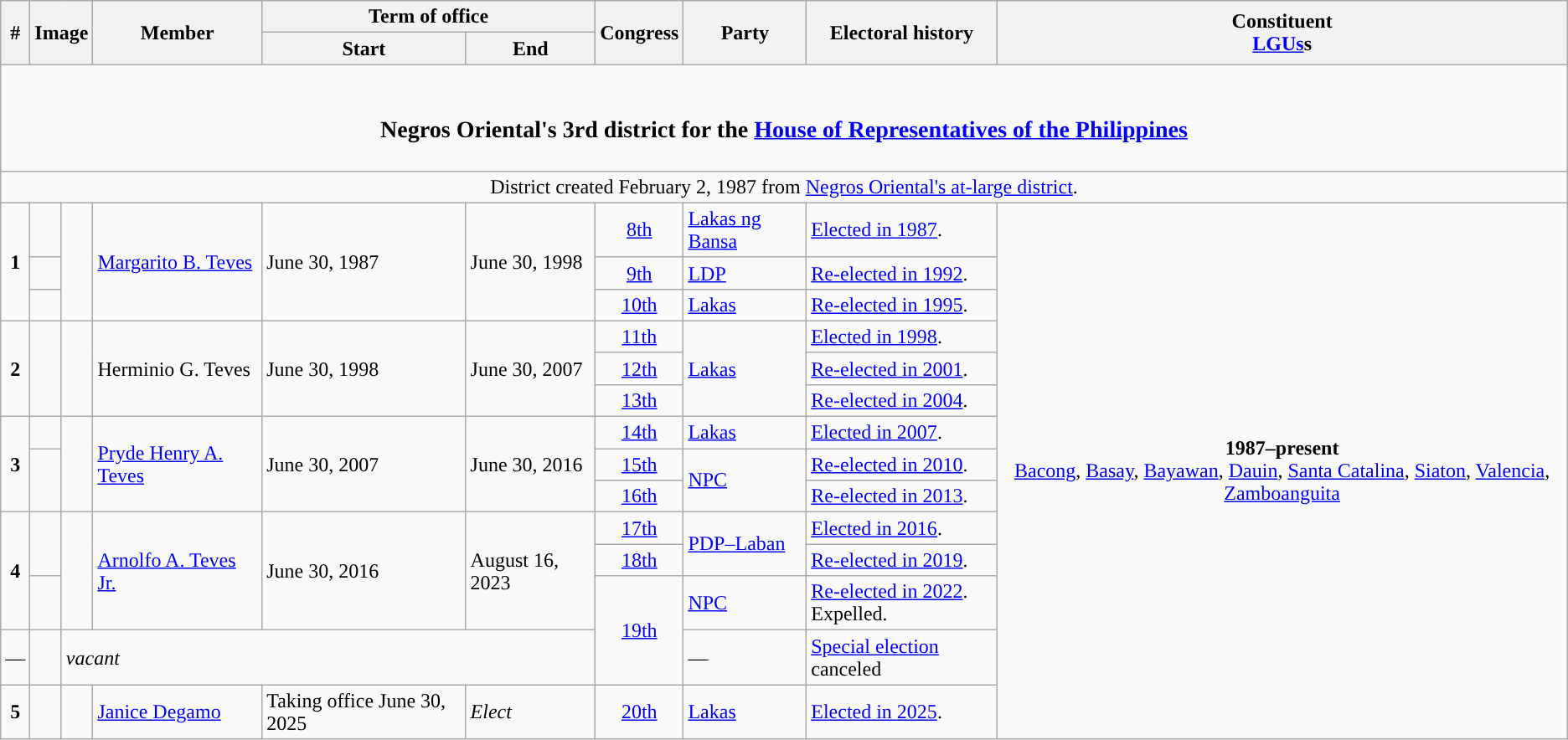<table class=wikitable>
<tr>
<th rowspan="2">#</th>
<th rowspan="2" colspan=2>Image</th>
<th rowspan="2">Member</th>
<th colspan=2>Term of office</th>
<th rowspan="2">Congress</th>
<th rowspan="2">Party</th>
<th rowspan="2">Electoral history</th>
<th rowspan="2">Constituent<br><a href='#'>LGUs</a>s</th>
</tr>
<tr>
<th>Start</th>
<th>End</th>
</tr>
<tr>
<td colspan="10" style="text-align:center;"><br><h3>Negros Oriental's 3rd district for the <a href='#'>House of Representatives of the Philippines</a></h3></td>
</tr>
<tr>
<td colspan="10" style="text-align:center;">District created February 2, 1987 from <a href='#'>Negros Oriental's at-large district</a>.</td>
</tr>
<tr>
<td rowspan="3" style="text-align:center;"><strong>1</strong></td>
<td style="color:inherit;background:"></td>
<td rowspan="3"></td>
<td rowspan="3"><a href='#'>Margarito B. Teves</a></td>
<td rowspan="3">June 30, 1987</td>
<td rowspan="3">June 30, 1998</td>
<td style="text-align:center;"><a href='#'>8th</a></td>
<td><a href='#'>Lakas ng Bansa</a></td>
<td><a href='#'>Elected in 1987</a>.</td>
<td rowspan="100" style="text-align:center;"><strong>1987–present</strong><br><a href='#'>Bacong</a>, <a href='#'>Basay</a>, <a href='#'>Bayawan</a>, <a href='#'>Dauin</a>, <a href='#'>Santa Catalina</a>, <a href='#'>Siaton</a>, <a href='#'>Valencia</a>, <a href='#'>Zamboanguita</a></td>
</tr>
<tr>
<td style="color:inherit;background:"></td>
<td style="text-align:center;"><a href='#'>9th</a></td>
<td><a href='#'>LDP</a></td>
<td><a href='#'>Re-elected in 1992</a>.</td>
</tr>
<tr>
<td style="color:inherit;background:"></td>
<td style="text-align:center;"><a href='#'>10th</a></td>
<td><a href='#'>Lakas</a></td>
<td><a href='#'>Re-elected in 1995</a>.</td>
</tr>
<tr>
<td rowspan="3" style="text-align:center;"><strong>2</strong></td>
<td rowspan="3" style="color:inherit;background:"></td>
<td rowspan="3"></td>
<td rowspan="3">Herminio G. Teves</td>
<td rowspan="3">June 30, 1998</td>
<td rowspan="3">June 30, 2007</td>
<td style="text-align:center;"><a href='#'>11th</a></td>
<td rowspan="3"><a href='#'>Lakas</a></td>
<td><a href='#'>Elected in 1998</a>.</td>
</tr>
<tr>
<td style="text-align:center;"><a href='#'>12th</a></td>
<td><a href='#'>Re-elected in 2001</a>.</td>
</tr>
<tr>
<td style="text-align:center;"><a href='#'>13th</a></td>
<td><a href='#'>Re-elected in 2004</a>.</td>
</tr>
<tr>
<td rowspan="3" style="text-align:center;"><strong>3</strong></td>
<td style="color:inherit;background:"></td>
<td rowspan="3"></td>
<td rowspan="3"><a href='#'>Pryde Henry A. Teves</a></td>
<td rowspan="3">June 30, 2007</td>
<td rowspan="3">June 30, 2016</td>
<td style="text-align:center;"><a href='#'>14th</a></td>
<td><a href='#'>Lakas</a></td>
<td><a href='#'>Elected in 2007</a>.</td>
</tr>
<tr>
<td rowspan="2" style="color:inherit;background:"></td>
<td style="text-align:center;"><a href='#'>15th</a></td>
<td rowspan="2"><a href='#'>NPC</a></td>
<td><a href='#'>Re-elected in 2010</a>.</td>
</tr>
<tr>
<td style="text-align:center;"><a href='#'>16th</a></td>
<td><a href='#'>Re-elected in 2013</a>.</td>
</tr>
<tr>
<td rowspan="3" style="text-align:center;"><strong>4</strong></td>
<td rowspan="2" style="color:inherit;background:"></td>
<td rowspan="3"></td>
<td rowspan="3"><a href='#'>Arnolfo A. Teves Jr.</a></td>
<td rowspan="3">June 30, 2016</td>
<td rowspan="3">August 16, 2023</td>
<td style="text-align:center;"><a href='#'>17th</a></td>
<td rowspan="2"><a href='#'>PDP–Laban</a></td>
<td><a href='#'>Elected in 2016</a>.</td>
</tr>
<tr>
<td style="text-align:center;"><a href='#'>18th</a></td>
<td><a href='#'>Re-elected in 2019</a>.</td>
</tr>
<tr>
<td style="color:inherit;background:"></td>
<td rowspan="2" style="text-align:center;"><a href='#'>19th</a></td>
<td><a href='#'>NPC</a></td>
<td><a href='#'>Re-elected in 2022</a>.<br> Expelled.</td>
</tr>
<tr>
<td style="text-align:center;">—</td>
<td style="color:inherit;background:"></td>
<td colspan="4"><em>vacant</em></td>
<td>—</td>
<td><a href='#'>Special election</a> canceled</td>
</tr>
<tr>
<td style="text-align: center;"><strong>5</strong></td>
<td style="color:inherit;background:"></td>
<td></td>
<td><a href='#'>Janice Degamo</a></td>
<td>Taking office June 30, 2025</td>
<td><em>Elect</em></td>
<td style="text-align: center;"><a href='#'>20th</a></td>
<td><a href='#'>Lakas</a></td>
<td><a href='#'>Elected in 2025</a>.</td>
</tr>
</table>
